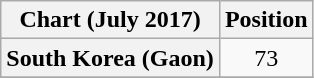<table class="wikitable plainrowheaders" style="text-align:center">
<tr>
<th scope="col">Chart (July 2017)</th>
<th scope="col">Position</th>
</tr>
<tr>
<th scope="row">South Korea (Gaon)</th>
<td>73</td>
</tr>
<tr>
</tr>
</table>
